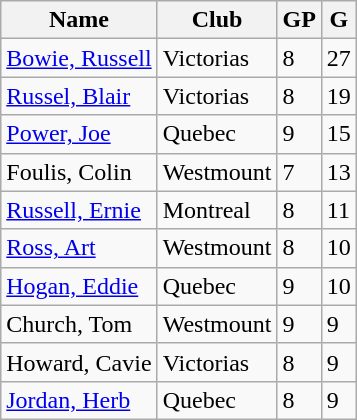<table class="wikitable">
<tr>
<th>Name</th>
<th>Club</th>
<th>GP</th>
<th>G</th>
</tr>
<tr>
<td><a href='#'>Bowie, Russell</a></td>
<td>Victorias</td>
<td>8</td>
<td>27</td>
</tr>
<tr>
<td><a href='#'>Russel, Blair</a></td>
<td>Victorias</td>
<td>8</td>
<td>19</td>
</tr>
<tr>
<td><a href='#'>Power, Joe</a></td>
<td>Quebec</td>
<td>9</td>
<td>15</td>
</tr>
<tr>
<td>Foulis, Colin</td>
<td>Westmount</td>
<td>7</td>
<td>13</td>
</tr>
<tr>
<td><a href='#'>Russell, Ernie</a></td>
<td>Montreal</td>
<td>8</td>
<td>11</td>
</tr>
<tr>
<td><a href='#'>Ross, Art</a></td>
<td>Westmount</td>
<td>8</td>
<td>10</td>
</tr>
<tr>
<td><a href='#'>Hogan, Eddie</a></td>
<td>Quebec</td>
<td>9</td>
<td>10</td>
</tr>
<tr>
<td>Church, Tom</td>
<td>Westmount</td>
<td>9</td>
<td>9</td>
</tr>
<tr>
<td>Howard, Cavie</td>
<td>Victorias</td>
<td>8</td>
<td>9</td>
</tr>
<tr>
<td><a href='#'>Jordan, Herb</a></td>
<td>Quebec</td>
<td>8</td>
<td>9</td>
</tr>
</table>
